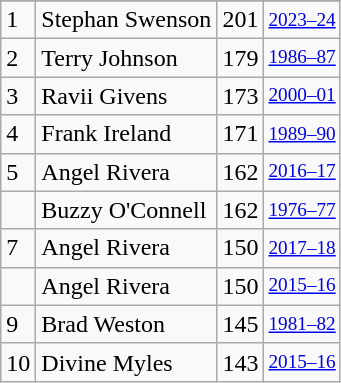<table class="wikitable">
<tr>
</tr>
<tr>
<td>1</td>
<td>Stephan Swenson</td>
<td>201</td>
<td style="font-size:80%;"><a href='#'>2023–24</a></td>
</tr>
<tr>
<td>2</td>
<td>Terry Johnson</td>
<td>179</td>
<td style="font-size:80%;"><a href='#'>1986–87</a></td>
</tr>
<tr>
<td>3</td>
<td>Ravii Givens</td>
<td>173</td>
<td style="font-size:80%;"><a href='#'>2000–01</a></td>
</tr>
<tr>
<td>4</td>
<td>Frank Ireland</td>
<td>171</td>
<td style="font-size:80%;"><a href='#'>1989–90</a></td>
</tr>
<tr>
<td>5</td>
<td>Angel Rivera</td>
<td>162</td>
<td style="font-size:80%;"><a href='#'>2016–17</a></td>
</tr>
<tr>
<td></td>
<td>Buzzy O'Connell</td>
<td>162</td>
<td style="font-size:80%;"><a href='#'>1976–77</a></td>
</tr>
<tr>
<td>7</td>
<td>Angel Rivera</td>
<td>150</td>
<td style="font-size:80%;"><a href='#'>2017–18</a></td>
</tr>
<tr>
<td></td>
<td>Angel Rivera</td>
<td>150</td>
<td style="font-size:80%;"><a href='#'>2015–16</a></td>
</tr>
<tr>
<td>9</td>
<td>Brad Weston</td>
<td>145</td>
<td style="font-size:80%;"><a href='#'>1981–82</a></td>
</tr>
<tr>
<td>10</td>
<td>Divine Myles</td>
<td>143</td>
<td style="font-size:80%;"><a href='#'>2015–16</a></td>
</tr>
</table>
